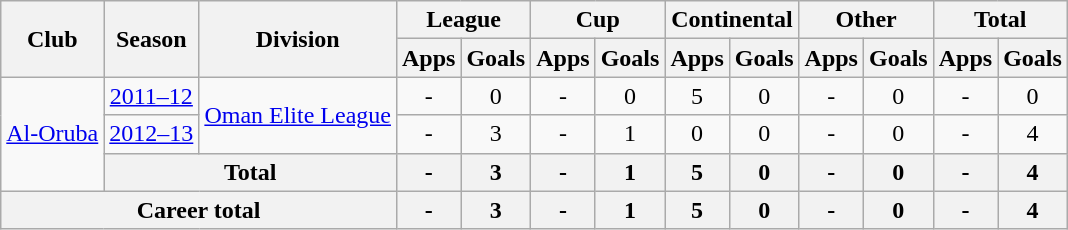<table class="wikitable" style="text-align: center;">
<tr>
<th rowspan="2">Club</th>
<th rowspan="2">Season</th>
<th rowspan="2">Division</th>
<th colspan="2">League</th>
<th colspan="2">Cup</th>
<th colspan="2">Continental</th>
<th colspan="2">Other</th>
<th colspan="2">Total</th>
</tr>
<tr>
<th>Apps</th>
<th>Goals</th>
<th>Apps</th>
<th>Goals</th>
<th>Apps</th>
<th>Goals</th>
<th>Apps</th>
<th>Goals</th>
<th>Apps</th>
<th>Goals</th>
</tr>
<tr>
<td rowspan="3"><a href='#'>Al-Oruba</a></td>
<td><a href='#'>2011–12</a></td>
<td rowspan="2"><a href='#'>Oman Elite League</a></td>
<td>-</td>
<td>0</td>
<td>-</td>
<td>0</td>
<td>5</td>
<td>0</td>
<td>-</td>
<td>0</td>
<td>-</td>
<td>0</td>
</tr>
<tr>
<td><a href='#'>2012–13</a></td>
<td>-</td>
<td>3</td>
<td>-</td>
<td>1</td>
<td>0</td>
<td>0</td>
<td>-</td>
<td>0</td>
<td>-</td>
<td>4</td>
</tr>
<tr>
<th colspan="2">Total</th>
<th>-</th>
<th>3</th>
<th>-</th>
<th>1</th>
<th>5</th>
<th>0</th>
<th>-</th>
<th>0</th>
<th>-</th>
<th>4</th>
</tr>
<tr>
<th colspan="3">Career total</th>
<th>-</th>
<th>3</th>
<th>-</th>
<th>1</th>
<th>5</th>
<th>0</th>
<th>-</th>
<th>0</th>
<th>-</th>
<th>4</th>
</tr>
</table>
